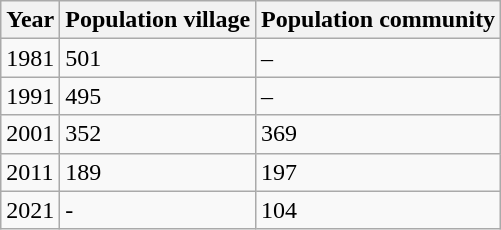<table class=wikitable>
<tr>
<th>Year</th>
<th>Population village</th>
<th>Population community</th>
</tr>
<tr>
<td>1981</td>
<td>501</td>
<td>–</td>
</tr>
<tr>
<td>1991</td>
<td>495</td>
<td>–</td>
</tr>
<tr>
<td>2001</td>
<td>352</td>
<td>369</td>
</tr>
<tr>
<td>2011</td>
<td>189</td>
<td>197</td>
</tr>
<tr>
<td>2021</td>
<td>-</td>
<td>104</td>
</tr>
</table>
